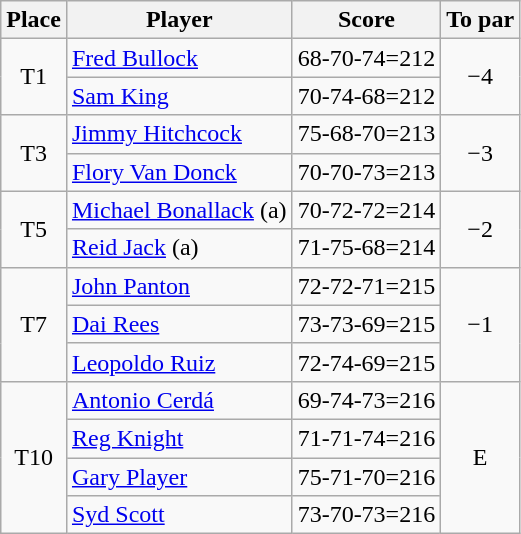<table class="wikitable">
<tr>
<th>Place</th>
<th>Player</th>
<th>Score</th>
<th>To par</th>
</tr>
<tr>
<td rowspan="2" align=center>T1</td>
<td> <a href='#'>Fred Bullock</a></td>
<td align=center>68-70-74=212</td>
<td rowspan="2" align=center>−4</td>
</tr>
<tr>
<td> <a href='#'>Sam King</a></td>
<td align=center>70-74-68=212</td>
</tr>
<tr>
<td rowspan="2" align=center>T3</td>
<td> <a href='#'>Jimmy Hitchcock</a></td>
<td align=center>75-68-70=213</td>
<td rowspan="2" align=center>−3</td>
</tr>
<tr>
<td> <a href='#'>Flory Van Donck</a></td>
<td align=center>70-70-73=213</td>
</tr>
<tr>
<td rowspan="2" align=center>T5</td>
<td> <a href='#'>Michael Bonallack</a> (a)</td>
<td align=center>70-72-72=214</td>
<td rowspan="2" align=center>−2</td>
</tr>
<tr>
<td> <a href='#'>Reid Jack</a> (a)</td>
<td align=center>71-75-68=214</td>
</tr>
<tr>
<td rowspan="3" align=center>T7</td>
<td> <a href='#'>John Panton</a></td>
<td align=center>72-72-71=215</td>
<td rowspan="3" align=center>−1</td>
</tr>
<tr>
<td> <a href='#'>Dai Rees</a></td>
<td align=center>73-73-69=215</td>
</tr>
<tr>
<td> <a href='#'>Leopoldo Ruiz</a></td>
<td align=center>72-74-69=215</td>
</tr>
<tr>
<td rowspan="4" align=center>T10</td>
<td> <a href='#'>Antonio Cerdá</a></td>
<td align=center>69-74-73=216</td>
<td rowspan="4" align=center>E</td>
</tr>
<tr>
<td> <a href='#'>Reg Knight</a></td>
<td align=center>71-71-74=216</td>
</tr>
<tr>
<td> <a href='#'>Gary Player</a></td>
<td align=center>75-71-70=216</td>
</tr>
<tr>
<td> <a href='#'>Syd Scott</a></td>
<td align=center>73-70-73=216</td>
</tr>
</table>
